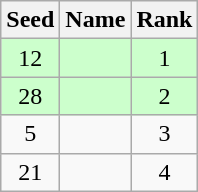<table class="wikitable" style="text-align:center;">
<tr>
<th>Seed</th>
<th>Name</th>
<th>Rank</th>
</tr>
<tr bgcolor="#ccffcc">
<td>12</td>
<td align=left></td>
<td>1</td>
</tr>
<tr bgcolor="#ccffcc">
<td>28</td>
<td align=left></td>
<td>2</td>
</tr>
<tr>
<td>5</td>
<td align=left></td>
<td>3</td>
</tr>
<tr>
<td>21</td>
<td align=left></td>
<td>4</td>
</tr>
</table>
